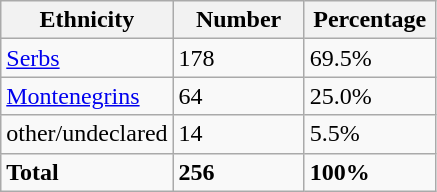<table class="wikitable">
<tr>
<th width="100px">Ethnicity</th>
<th width="80px">Number</th>
<th width="80px">Percentage</th>
</tr>
<tr>
<td><a href='#'>Serbs</a></td>
<td>178</td>
<td>69.5%</td>
</tr>
<tr>
<td><a href='#'>Montenegrins</a></td>
<td>64</td>
<td>25.0%</td>
</tr>
<tr>
<td>other/undeclared</td>
<td>14</td>
<td>5.5%</td>
</tr>
<tr>
<td><strong>Total</strong></td>
<td><strong>256</strong></td>
<td><strong>100%</strong></td>
</tr>
</table>
